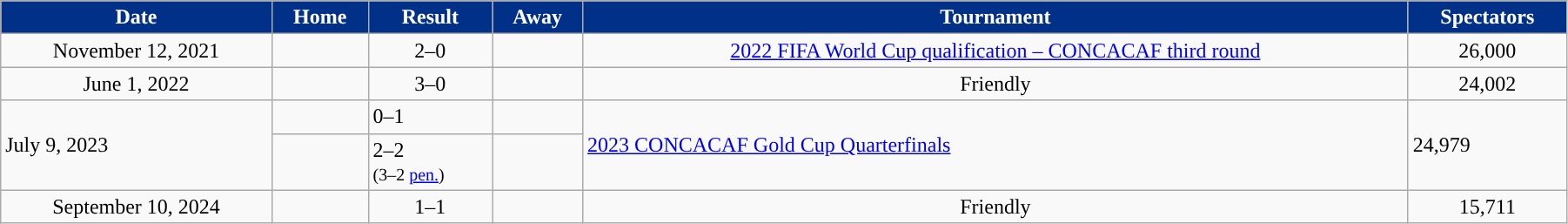<table class="wikitable" style="text-align:left; width:95%;" style="text-align:center">
<tr>
<th style="text-align:center; background:#003087; color:#FFFFFF; ">Date</th>
<th style="text-align:center; background:#003087; color:#FFFFFF; ">Home</th>
<th style="text-align:center; background:#003087; color:#FFFFFF; ">Result</th>
<th style="text-align:center; background:#003087; color:#FFFFFF; ">Away</th>
<th style="text-align:center; background:#003087; color:#FFFFFF; ">Tournament</th>
<th style="text-align:center; background:#003087; color:#FFFFFF; ">Spectators</th>
</tr>
<tr>
<td style="text-align:center;">November 12, 2021</td>
<td><strong></strong></td>
<td style="text-align:center;">2–0</td>
<td></td>
<td style="text-align:center;"><a href='#'>2022 FIFA World Cup qualification – CONCACAF third round</a></td>
<td style="text-align:center;">26,000</td>
</tr>
<tr>
<td style="text-align:center;">June 1, 2022</td>
<td><strong></strong></td>
<td style="text-align:center;">3–0</td>
<td></td>
<td style="text-align:center;">Friendly</td>
<td style="text-align:center;">24,002</td>
</tr>
<tr>
<td rowspan="2">July 9, 2023</td>
<td></td>
<td>0–1</td>
<td><strong></strong></td>
<td rowspan="2"><a href='#'>2023 CONCACAF Gold Cup Quarterfinals</a></td>
<td rowspan="2">24,979</td>
</tr>
<tr>
<td><strong></strong></td>
<td>2–2<br><small>(3–2 <a href='#'>pen.</a>)</small></td>
<td></td>
</tr>
<tr>
<td style="text-align:center;">September 10, 2024</td>
<td></td>
<td style="text-align:center;">1–1</td>
<td></td>
<td style="text-align:center;">Friendly</td>
<td style="text-align:center;">15,711</td>
</tr>
</table>
